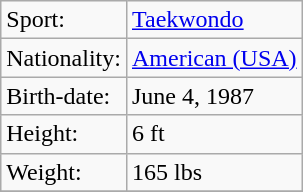<table class="wikitable">
<tr>
<td>Sport:</td>
<td><a href='#'>Taekwondo</a></td>
</tr>
<tr>
<td>Nationality:</td>
<td><a href='#'>American (USA)</a></td>
</tr>
<tr>
<td>Birth-date:</td>
<td>June 4, 1987</td>
</tr>
<tr>
<td>Height:</td>
<td>6 ft</td>
</tr>
<tr>
<td>Weight:</td>
<td>165 lbs</td>
</tr>
<tr>
</tr>
</table>
